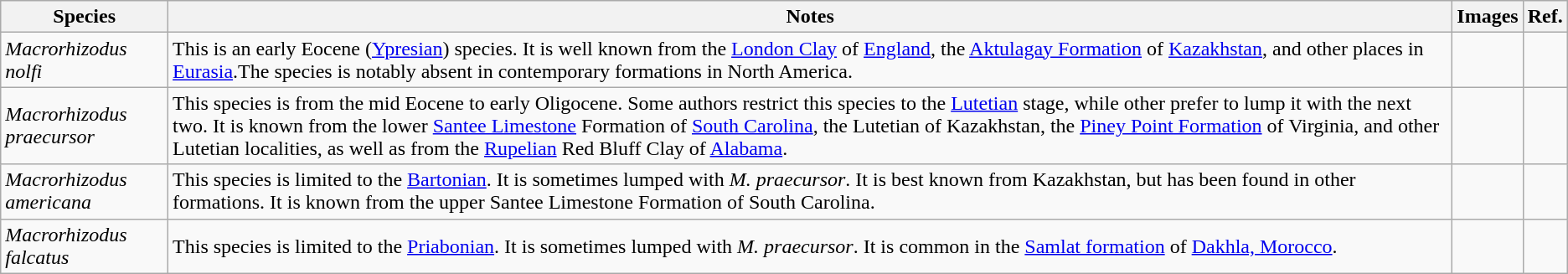<table class="wikitable">
<tr>
<th>Species</th>
<th>Notes</th>
<th>Images</th>
<th>Ref.</th>
</tr>
<tr>
<td><em>Macrorhizodus nolfi</em></td>
<td>This is an early Eocene (<a href='#'>Ypresian</a>) species. It is well known from the <a href='#'>London Clay</a> of <a href='#'>England</a>, the <a href='#'>Aktulagay Formation</a> of <a href='#'>Kazakhstan</a>, and other places in <a href='#'>Eurasia</a>.The species is notably absent in contemporary formations in North America.</td>
<td></td>
<td></td>
</tr>
<tr>
<td><em>Macrorhizodus praecursor</em></td>
<td>This species is from the mid Eocene to early Oligocene. Some authors restrict this species to the <a href='#'>Lutetian</a> stage, while other prefer to lump it with the next two. It is known from the lower <a href='#'>Santee Limestone</a> Formation of <a href='#'>South Carolina</a>, the Lutetian of Kazakhstan, the <a href='#'>Piney Point Formation</a> of Virginia, and other Lutetian localities, as well as from the <a href='#'>Rupelian</a> Red Bluff Clay of <a href='#'>Alabama</a>.</td>
<td></td>
<td></td>
</tr>
<tr>
<td><em>Macrorhizodus americana</em></td>
<td>This species is limited to the <a href='#'>Bartonian</a>. It is sometimes lumped with <em>M. praecursor</em>. It is best known from Kazakhstan, but has been found in other formations. It is known from the upper Santee Limestone Formation of South Carolina.</td>
<td></td>
<td></td>
</tr>
<tr>
<td><em>Macrorhizodus falcatus</em></td>
<td>This species is limited to the <a href='#'>Priabonian</a>. It is sometimes lumped with <em>M. praecursor</em>. It is common in the <a href='#'>Samlat formation</a> of <a href='#'>Dakhla, Morocco</a>.</td>
<td></td>
<td></td>
</tr>
</table>
